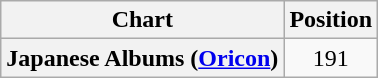<table class="wikitable plainrowheaders">
<tr>
<th>Chart</th>
<th>Position</th>
</tr>
<tr>
<th scope="row">Japanese Albums (<a href='#'>Oricon</a>)</th>
<td align="center">191</td>
</tr>
</table>
